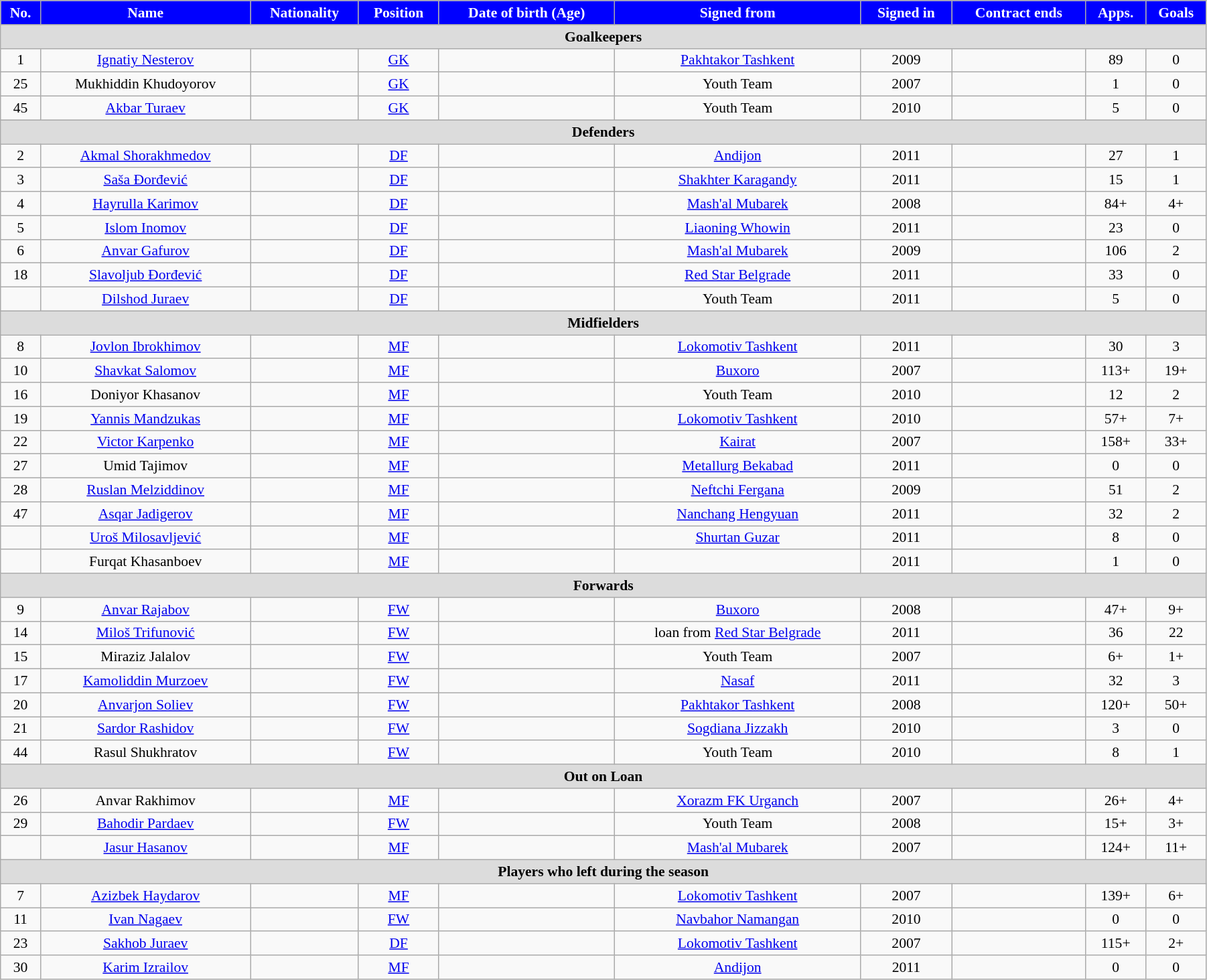<table class="wikitable"  style="text-align:center; font-size:90%; width:95%;">
<tr>
<th style="background:#0000FF; color:white; text-align:center;">No.</th>
<th style="background:#0000FF; color:white; text-align:center;">Name</th>
<th style="background:#0000FF; color:white; text-align:center;">Nationality</th>
<th style="background:#0000FF; color:white; text-align:center;">Position</th>
<th style="background:#0000FF; color:white; text-align:center;">Date of birth (Age)</th>
<th style="background:#0000FF; color:white; text-align:center;">Signed from</th>
<th style="background:#0000FF; color:white; text-align:center;">Signed in</th>
<th style="background:#0000FF; color:white; text-align:center;">Contract ends</th>
<th style="background:#0000FF; color:white; text-align:center;">Apps.</th>
<th style="background:#0000FF; color:white; text-align:center;">Goals</th>
</tr>
<tr>
<th colspan="11"  style="background:#dcdcdc; text-align:center;">Goalkeepers</th>
</tr>
<tr>
<td>1</td>
<td><a href='#'>Ignatiy Nesterov</a></td>
<td></td>
<td><a href='#'>GK</a></td>
<td></td>
<td><a href='#'>Pakhtakor Tashkent</a></td>
<td>2009</td>
<td></td>
<td>89</td>
<td>0</td>
</tr>
<tr>
<td>25</td>
<td>Mukhiddin Khudoyorov</td>
<td></td>
<td><a href='#'>GK</a></td>
<td></td>
<td>Youth Team</td>
<td>2007</td>
<td></td>
<td>1</td>
<td>0</td>
</tr>
<tr>
<td>45</td>
<td><a href='#'>Akbar Turaev</a></td>
<td></td>
<td><a href='#'>GK</a></td>
<td></td>
<td>Youth Team</td>
<td>2010</td>
<td></td>
<td>5</td>
<td>0</td>
</tr>
<tr>
<th colspan="11"  style="background:#dcdcdc; text-align:center;">Defenders</th>
</tr>
<tr>
<td>2</td>
<td><a href='#'>Akmal Shorakhmedov</a></td>
<td></td>
<td><a href='#'>DF</a></td>
<td></td>
<td><a href='#'>Andijon</a></td>
<td>2011</td>
<td></td>
<td>27</td>
<td>1</td>
</tr>
<tr>
<td>3</td>
<td><a href='#'>Saša Đorđević</a></td>
<td></td>
<td><a href='#'>DF</a></td>
<td></td>
<td><a href='#'>Shakhter Karagandy</a></td>
<td>2011</td>
<td></td>
<td>15</td>
<td>1</td>
</tr>
<tr>
<td>4</td>
<td><a href='#'>Hayrulla Karimov</a></td>
<td></td>
<td><a href='#'>DF</a></td>
<td></td>
<td><a href='#'>Mash'al Mubarek</a></td>
<td>2008</td>
<td></td>
<td>84+</td>
<td>4+</td>
</tr>
<tr>
<td>5</td>
<td><a href='#'>Islom Inomov</a></td>
<td></td>
<td><a href='#'>DF</a></td>
<td></td>
<td><a href='#'>Liaoning Whowin</a></td>
<td>2011</td>
<td></td>
<td>23</td>
<td>0</td>
</tr>
<tr>
<td>6</td>
<td><a href='#'>Anvar Gafurov</a></td>
<td></td>
<td><a href='#'>DF</a></td>
<td></td>
<td><a href='#'>Mash'al Mubarek</a></td>
<td>2009</td>
<td></td>
<td>106</td>
<td>2</td>
</tr>
<tr>
<td>18</td>
<td><a href='#'>Slavoljub Đorđević</a></td>
<td></td>
<td><a href='#'>DF</a></td>
<td></td>
<td><a href='#'>Red Star Belgrade</a></td>
<td>2011</td>
<td></td>
<td>33</td>
<td>0</td>
</tr>
<tr>
<td></td>
<td><a href='#'>Dilshod Juraev</a></td>
<td></td>
<td><a href='#'>DF</a></td>
<td></td>
<td>Youth Team</td>
<td>2011</td>
<td></td>
<td>5</td>
<td>0</td>
</tr>
<tr>
<th colspan="11"  style="background:#dcdcdc; text-align:center;">Midfielders</th>
</tr>
<tr>
<td>8</td>
<td><a href='#'>Jovlon Ibrokhimov</a></td>
<td></td>
<td><a href='#'>MF</a></td>
<td></td>
<td><a href='#'>Lokomotiv Tashkent</a></td>
<td>2011</td>
<td></td>
<td>30</td>
<td>3</td>
</tr>
<tr>
<td>10</td>
<td><a href='#'>Shavkat Salomov</a></td>
<td></td>
<td><a href='#'>MF</a></td>
<td></td>
<td><a href='#'>Buxoro</a></td>
<td>2007</td>
<td></td>
<td>113+</td>
<td>19+</td>
</tr>
<tr>
<td>16</td>
<td>Doniyor Khasanov</td>
<td></td>
<td><a href='#'>MF</a></td>
<td></td>
<td>Youth Team</td>
<td>2010</td>
<td></td>
<td>12</td>
<td>2</td>
</tr>
<tr>
<td>19</td>
<td><a href='#'>Yannis Mandzukas</a></td>
<td></td>
<td><a href='#'>MF</a></td>
<td></td>
<td><a href='#'>Lokomotiv Tashkent</a></td>
<td>2010</td>
<td></td>
<td>57+</td>
<td>7+</td>
</tr>
<tr>
<td>22</td>
<td><a href='#'>Victor Karpenko</a></td>
<td></td>
<td><a href='#'>MF</a></td>
<td></td>
<td><a href='#'>Kairat</a></td>
<td>2007</td>
<td></td>
<td>158+</td>
<td>33+</td>
</tr>
<tr>
<td>27</td>
<td>Umid Tajimov</td>
<td></td>
<td><a href='#'>MF</a></td>
<td></td>
<td><a href='#'>Metallurg Bekabad</a></td>
<td>2011</td>
<td></td>
<td>0</td>
<td>0</td>
</tr>
<tr>
<td>28</td>
<td><a href='#'>Ruslan Melziddinov</a></td>
<td></td>
<td><a href='#'>MF</a></td>
<td></td>
<td><a href='#'>Neftchi Fergana</a></td>
<td>2009</td>
<td></td>
<td>51</td>
<td>2</td>
</tr>
<tr>
<td>47</td>
<td><a href='#'>Asqar Jadigerov</a></td>
<td></td>
<td><a href='#'>MF</a></td>
<td></td>
<td><a href='#'>Nanchang Hengyuan</a></td>
<td>2011</td>
<td></td>
<td>32</td>
<td>2</td>
</tr>
<tr>
<td></td>
<td><a href='#'>Uroš Milosavljević</a></td>
<td></td>
<td><a href='#'>MF</a></td>
<td></td>
<td><a href='#'>Shurtan Guzar</a></td>
<td>2011</td>
<td></td>
<td>8</td>
<td>0</td>
</tr>
<tr>
<td></td>
<td>Furqat Khasanboev</td>
<td></td>
<td><a href='#'>MF</a></td>
<td></td>
<td></td>
<td>2011</td>
<td></td>
<td>1</td>
<td>0</td>
</tr>
<tr>
<th colspan="11"  style="background:#dcdcdc; text-align:center;">Forwards</th>
</tr>
<tr>
<td>9</td>
<td><a href='#'>Anvar Rajabov</a></td>
<td></td>
<td><a href='#'>FW</a></td>
<td></td>
<td><a href='#'>Buxoro</a></td>
<td>2008</td>
<td></td>
<td>47+</td>
<td>9+</td>
</tr>
<tr>
<td>14</td>
<td><a href='#'>Miloš Trifunović</a></td>
<td></td>
<td><a href='#'>FW</a></td>
<td></td>
<td>loan from <a href='#'>Red Star Belgrade</a></td>
<td>2011</td>
<td></td>
<td>36</td>
<td>22</td>
</tr>
<tr>
<td>15</td>
<td>Miraziz Jalalov</td>
<td></td>
<td><a href='#'>FW</a></td>
<td></td>
<td>Youth Team</td>
<td>2007</td>
<td></td>
<td>6+</td>
<td>1+</td>
</tr>
<tr>
<td>17</td>
<td><a href='#'>Kamoliddin Murzoev</a></td>
<td></td>
<td><a href='#'>FW</a></td>
<td></td>
<td><a href='#'>Nasaf</a></td>
<td>2011</td>
<td></td>
<td>32</td>
<td>3</td>
</tr>
<tr>
<td>20</td>
<td><a href='#'>Anvarjon Soliev</a></td>
<td></td>
<td><a href='#'>FW</a></td>
<td></td>
<td><a href='#'>Pakhtakor Tashkent</a></td>
<td>2008</td>
<td></td>
<td>120+</td>
<td>50+</td>
</tr>
<tr>
<td>21</td>
<td><a href='#'>Sardor Rashidov</a></td>
<td></td>
<td><a href='#'>FW</a></td>
<td></td>
<td><a href='#'>Sogdiana Jizzakh</a></td>
<td>2010</td>
<td></td>
<td>3</td>
<td>0</td>
</tr>
<tr>
<td>44</td>
<td>Rasul Shukhratov</td>
<td></td>
<td><a href='#'>FW</a></td>
<td></td>
<td>Youth Team</td>
<td>2010</td>
<td></td>
<td>8</td>
<td>1</td>
</tr>
<tr>
<th colspan="11"  style="background:#dcdcdc; text-align:center;">Out on Loan</th>
</tr>
<tr>
<td>26</td>
<td>Anvar Rakhimov</td>
<td></td>
<td><a href='#'>MF</a></td>
<td></td>
<td><a href='#'>Xorazm FK Urganch</a></td>
<td>2007</td>
<td></td>
<td>26+</td>
<td>4+</td>
</tr>
<tr>
<td>29</td>
<td><a href='#'>Bahodir Pardaev</a></td>
<td></td>
<td><a href='#'>FW</a></td>
<td></td>
<td>Youth Team</td>
<td>2008</td>
<td></td>
<td>15+</td>
<td>3+</td>
</tr>
<tr>
<td></td>
<td><a href='#'>Jasur Hasanov</a></td>
<td></td>
<td><a href='#'>MF</a></td>
<td></td>
<td><a href='#'>Mash'al Mubarek</a></td>
<td>2007</td>
<td></td>
<td>124+</td>
<td>11+</td>
</tr>
<tr>
<th colspan="11"  style="background:#dcdcdc; text-align:center;">Players who left during the season</th>
</tr>
<tr>
<td>7</td>
<td><a href='#'>Azizbek Haydarov</a></td>
<td></td>
<td><a href='#'>MF</a></td>
<td></td>
<td><a href='#'>Lokomotiv Tashkent</a></td>
<td>2007</td>
<td></td>
<td>139+</td>
<td>6+</td>
</tr>
<tr>
<td>11</td>
<td><a href='#'>Ivan Nagaev</a></td>
<td></td>
<td><a href='#'>FW</a></td>
<td></td>
<td><a href='#'>Navbahor Namangan</a></td>
<td>2010</td>
<td></td>
<td>0</td>
<td>0</td>
</tr>
<tr>
<td>23</td>
<td><a href='#'>Sakhob Juraev</a></td>
<td></td>
<td><a href='#'>DF</a></td>
<td></td>
<td><a href='#'>Lokomotiv Tashkent</a></td>
<td>2007</td>
<td></td>
<td>115+</td>
<td>2+</td>
</tr>
<tr>
<td>30</td>
<td><a href='#'>Karim Izrailov</a></td>
<td></td>
<td><a href='#'>MF</a></td>
<td></td>
<td><a href='#'>Andijon</a></td>
<td>2011</td>
<td></td>
<td>0</td>
<td>0</td>
</tr>
</table>
